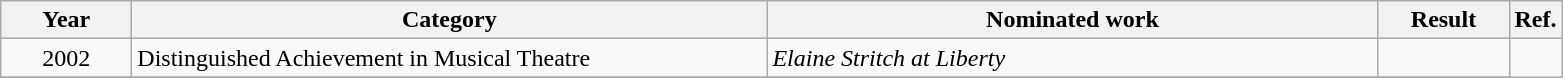<table class=wikitable>
<tr>
<th scope="col" style="width:5em;">Year</th>
<th scope="col" style="width:26em;">Category</th>
<th scope="col" style="width:25em;">Nominated work</th>
<th scope="col" style="width:5em;">Result</th>
<th>Ref.</th>
</tr>
<tr>
<td style="text-align:center;">2002</td>
<td>Distinguished Achievement in Musical Theatre</td>
<td><em>Elaine Stritch at Liberty</em></td>
<td></td>
</tr>
<tr>
</tr>
</table>
